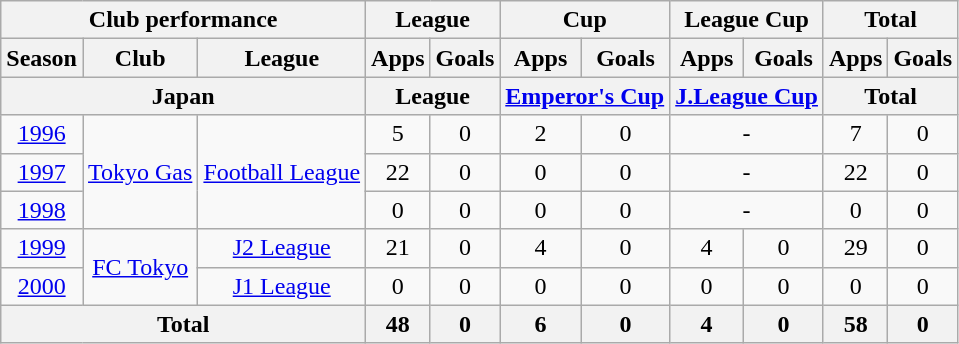<table class="wikitable" style="text-align:center;">
<tr>
<th colspan=3>Club performance</th>
<th colspan=2>League</th>
<th colspan=2>Cup</th>
<th colspan=2>League Cup</th>
<th colspan=2>Total</th>
</tr>
<tr>
<th>Season</th>
<th>Club</th>
<th>League</th>
<th>Apps</th>
<th>Goals</th>
<th>Apps</th>
<th>Goals</th>
<th>Apps</th>
<th>Goals</th>
<th>Apps</th>
<th>Goals</th>
</tr>
<tr>
<th colspan=3>Japan</th>
<th colspan=2>League</th>
<th colspan=2><a href='#'>Emperor's Cup</a></th>
<th colspan=2><a href='#'>J.League Cup</a></th>
<th colspan=2>Total</th>
</tr>
<tr>
<td><a href='#'>1996</a></td>
<td rowspan=3><a href='#'>Tokyo Gas</a></td>
<td rowspan=3><a href='#'>Football League</a></td>
<td>5</td>
<td>0</td>
<td>2</td>
<td>0</td>
<td colspan=2>-</td>
<td>7</td>
<td>0</td>
</tr>
<tr>
<td><a href='#'>1997</a></td>
<td>22</td>
<td>0</td>
<td>0</td>
<td>0</td>
<td colspan=2>-</td>
<td>22</td>
<td>0</td>
</tr>
<tr>
<td><a href='#'>1998</a></td>
<td>0</td>
<td>0</td>
<td>0</td>
<td>0</td>
<td colspan=2>-</td>
<td>0</td>
<td>0</td>
</tr>
<tr>
<td><a href='#'>1999</a></td>
<td rowspan=2><a href='#'>FC Tokyo</a></td>
<td><a href='#'>J2 League</a></td>
<td>21</td>
<td>0</td>
<td>4</td>
<td>0</td>
<td>4</td>
<td>0</td>
<td>29</td>
<td>0</td>
</tr>
<tr>
<td><a href='#'>2000</a></td>
<td><a href='#'>J1 League</a></td>
<td>0</td>
<td>0</td>
<td>0</td>
<td>0</td>
<td>0</td>
<td>0</td>
<td>0</td>
<td>0</td>
</tr>
<tr>
<th colspan=3>Total</th>
<th>48</th>
<th>0</th>
<th>6</th>
<th>0</th>
<th>4</th>
<th>0</th>
<th>58</th>
<th>0</th>
</tr>
</table>
